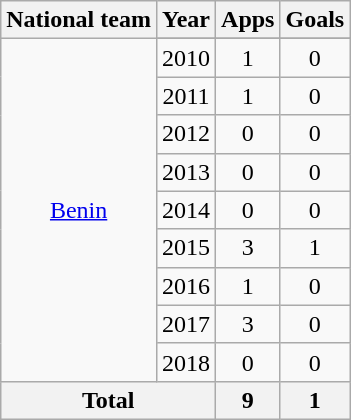<table class="wikitable" style="text-align:center">
<tr>
<th>National team</th>
<th>Year</th>
<th>Apps</th>
<th>Goals</th>
</tr>
<tr>
<td rowspan=10><a href='#'>Benin</a></td>
</tr>
<tr>
<td>2010</td>
<td>1</td>
<td>0</td>
</tr>
<tr>
<td>2011</td>
<td>1</td>
<td>0</td>
</tr>
<tr>
<td>2012</td>
<td>0</td>
<td>0</td>
</tr>
<tr>
<td>2013</td>
<td>0</td>
<td>0</td>
</tr>
<tr>
<td>2014</td>
<td>0</td>
<td>0</td>
</tr>
<tr>
<td>2015</td>
<td>3</td>
<td>1</td>
</tr>
<tr>
<td>2016</td>
<td>1</td>
<td>0</td>
</tr>
<tr>
<td>2017</td>
<td>3</td>
<td>0</td>
</tr>
<tr>
<td>2018</td>
<td>0</td>
<td>0</td>
</tr>
<tr>
<th colspan=2>Total</th>
<th>9</th>
<th>1</th>
</tr>
</table>
